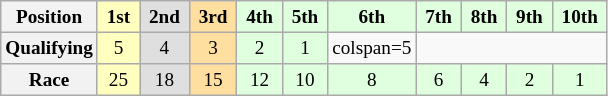<table class="wikitable" style="font-size:80%; text-align:center">
<tr>
<th>Position</th>
<td style="background:#ffffbf;"> <strong>1st</strong> </td>
<td style="background:#dfdfdf;"> <strong>2nd</strong> </td>
<td style="background:#ffdf9f;"> <strong>3rd</strong> </td>
<td style="background:#dfffdf;"> <strong>4th</strong> </td>
<td style="background:#dfffdf;"> <strong>5th</strong> </td>
<td style="background:#dfffdf;"> <strong>6th</strong> </td>
<td style="background:#dfffdf;"> <strong>7th</strong> </td>
<td style="background:#dfffdf;"> <strong>8th</strong> </td>
<td style="background:#dfffdf;"> <strong>9th</strong> </td>
<td style="background:#dfffdf;"> <strong>10th</strong> </td>
</tr>
<tr>
<th>Qualifying</th>
<td style="background:#ffffbf;">5</td>
<td style="background:#dfdfdf;">4</td>
<td style="background:#ffdf9f;">3</td>
<td style="background:#dfffdf;">2</td>
<td style="background:#dfffdf;">1</td>
<td>colspan=5 </td>
</tr>
<tr>
<th>Race</th>
<td style="background:#ffffbf;">25</td>
<td style="background:#dfdfdf;">18</td>
<td style="background:#ffdf9f;">15</td>
<td style="background:#dfffdf;">12</td>
<td style="background:#dfffdf;">10</td>
<td style="background:#dfffdf;">8</td>
<td style="background:#dfffdf;">6</td>
<td style="background:#dfffdf;">4</td>
<td style="background:#dfffdf;">2</td>
<td style="background:#dfffdf;">1</td>
</tr>
</table>
